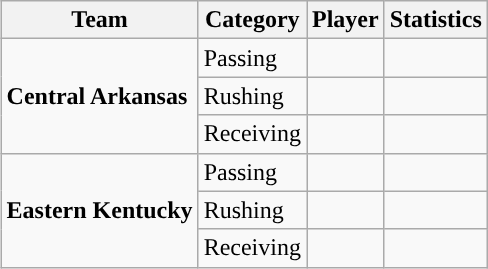<table class="wikitable" style="float: right;">
<tr>
<th>Team</th>
<th>Category</th>
<th>Player</th>
<th>Statistics</th>
</tr>
<tr>
<td rowspan=3><strong>Central Arkansas</strong></td>
<td>Passing</td>
<td></td>
<td></td>
</tr>
<tr>
<td>Rushing</td>
<td></td>
<td></td>
</tr>
<tr>
<td>Receiving</td>
<td></td>
<td></td>
</tr>
<tr>
<td rowspan=3><strong>Eastern Kentucky</strong></td>
<td>Passing</td>
<td></td>
<td></td>
</tr>
<tr>
<td>Rushing</td>
<td></td>
<td></td>
</tr>
<tr>
<td>Receiving</td>
<td></td>
<td></td>
</tr>
</table>
